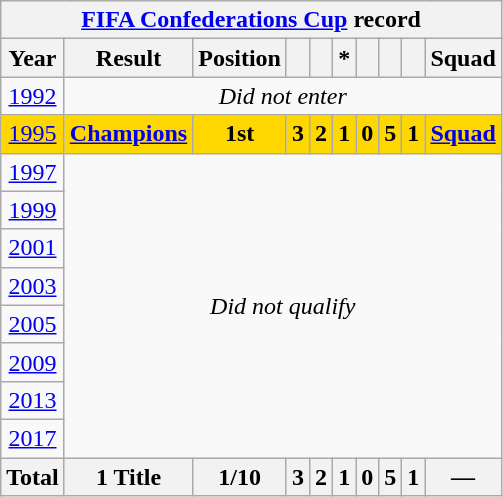<table class="wikitable" style="text-align: center;">
<tr>
<th colspan=11><a href='#'>FIFA Confederations Cup</a> record</th>
</tr>
<tr>
<th>Year</th>
<th>Result</th>
<th>Position</th>
<th></th>
<th></th>
<th>*</th>
<th></th>
<th></th>
<th></th>
<th>Squad</th>
</tr>
<tr>
<td> <a href='#'>1992</a></td>
<td colspan=10><em>Did not enter</em></td>
</tr>
<tr style="background:Gold;">
<td> <a href='#'>1995</a></td>
<td><strong><a href='#'>Champions</a></strong></td>
<td><strong>1st</strong></td>
<td><strong>3</strong></td>
<td><strong>2</strong></td>
<td><strong>1</strong></td>
<td><strong>0</strong></td>
<td><strong>5</strong></td>
<td><strong>1</strong></td>
<td><strong><a href='#'>Squad</a></strong></td>
</tr>
<tr>
<td> <a href='#'>1997</a></td>
<td colspan=10 rowspan=8><em>Did not qualify</em></td>
</tr>
<tr>
<td> <a href='#'>1999</a></td>
</tr>
<tr>
<td>  <a href='#'>2001</a></td>
</tr>
<tr>
<td> <a href='#'>2003</a></td>
</tr>
<tr>
<td> <a href='#'>2005</a></td>
</tr>
<tr>
<td> <a href='#'>2009</a></td>
</tr>
<tr>
<td> <a href='#'>2013</a></td>
</tr>
<tr>
<td> <a href='#'>2017</a></td>
</tr>
<tr>
<th>Total</th>
<th>1 Title</th>
<th>1/10</th>
<th>3</th>
<th>2</th>
<th>1</th>
<th>0</th>
<th>5</th>
<th>1</th>
<th>—</th>
</tr>
</table>
